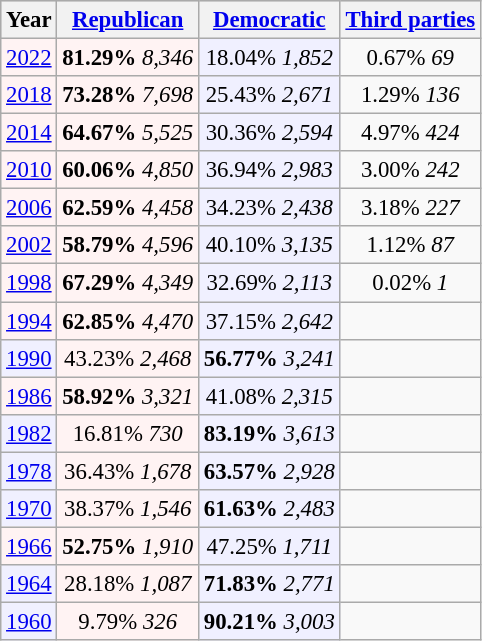<table class="wikitable" style="font-size:95%;">
<tr bgcolor=lightgrey>
<th>Year</th>
<th><a href='#'>Republican</a></th>
<th><a href='#'>Democratic</a></th>
<th><a href='#'>Third parties</a></th>
</tr>
<tr>
<td align="center" bgcolor="#fff3f3"><a href='#'>2022</a></td>
<td align="center" bgcolor="#fff3f3"><strong>81.29%</strong> <em>8,346</em></td>
<td align="center" bgcolor="#f0f0ff">18.04% <em>1,852</em></td>
<td align="center">0.67% <em>69</em></td>
</tr>
<tr>
<td align="center" bgcolor="#fff3f3"><a href='#'>2018</a></td>
<td align="center" bgcolor="#fff3f3"><strong>73.28%</strong> <em>7,698</em></td>
<td align="center" bgcolor="#f0f0ff">25.43% <em>2,671</em></td>
<td align="center">1.29% <em>136</em></td>
</tr>
<tr>
<td align="center" bgcolor="#fff3f3"><a href='#'>2014</a></td>
<td align="center" bgcolor="#fff3f3"><strong>64.67%</strong> <em>5,525</em></td>
<td align="center" bgcolor="#f0f0ff">30.36% <em>2,594</em></td>
<td align="center">4.97% <em>424</em></td>
</tr>
<tr>
<td align="center" bgcolor="#fff3f3"><a href='#'>2010</a></td>
<td align="center" bgcolor="#fff3f3"><strong>60.06%</strong> <em>4,850</em></td>
<td align="center" bgcolor="#f0f0ff">36.94% <em>2,983</em></td>
<td align="center">3.00% <em>242</em></td>
</tr>
<tr>
<td align="center" bgcolor="#fff3f3"><a href='#'>2006</a></td>
<td align="center" bgcolor="#fff3f3"><strong>62.59%</strong> <em>4,458</em></td>
<td align="center" bgcolor="#f0f0ff">34.23% <em>2,438</em></td>
<td align="center">3.18% <em>227</em></td>
</tr>
<tr>
<td align="center" bgcolor="#fff3f3"><a href='#'>2002</a></td>
<td align="center" bgcolor="#fff3f3"><strong>58.79%</strong> <em>4,596</em></td>
<td align="center" bgcolor="#f0f0ff">40.10% <em>3,135</em></td>
<td align="center">1.12% <em>87</em></td>
</tr>
<tr>
<td align="center" bgcolor="#fff3f3"><a href='#'>1998</a></td>
<td align="center" bgcolor="#fff3f3"><strong>67.29%</strong> <em>4,349</em></td>
<td align="center" bgcolor="#f0f0ff">32.69% <em>2,113</em></td>
<td align="center">0.02% <em>1</em></td>
</tr>
<tr>
<td align="center" bgcolor="#fff3f3"><a href='#'>1994</a></td>
<td align="center" bgcolor="#fff3f3"><strong>62.85%</strong> <em>4,470</em></td>
<td align="center" bgcolor="#f0f0ff">37.15% <em>2,642</em></td>
<td align="center"></td>
</tr>
<tr>
<td align="center" bgcolor="#f0f0ff"><a href='#'>1990</a></td>
<td align="center" bgcolor="#fff3f3">43.23% <em>2,468</em></td>
<td align="center" bgcolor="#f0f0ff"><strong>56.77%</strong> <em>3,241</em></td>
<td align="center"></td>
</tr>
<tr>
<td align="center" bgcolor="#fff3f3"><a href='#'>1986</a></td>
<td align="center" bgcolor="#fff3f3"><strong>58.92%</strong> <em>3,321</em></td>
<td align="center" bgcolor="#f0f0ff">41.08% <em>2,315</em></td>
<td align="center"></td>
</tr>
<tr>
<td align="center" bgcolor="#f0f0ff"><a href='#'>1982</a></td>
<td align="center" bgcolor="#fff3f3">16.81% <em>730</em></td>
<td align="center" bgcolor="#f0f0ff"><strong>83.19%</strong> <em>3,613</em></td>
<td align="center"></td>
</tr>
<tr>
<td align="center" bgcolor="#f0f0ff"><a href='#'>1978</a></td>
<td align="center" bgcolor="#fff3f3">36.43% <em>1,678</em></td>
<td align="center" bgcolor="#f0f0ff"><strong>63.57%</strong> <em>2,928</em></td>
<td align="center"></td>
</tr>
<tr>
<td align="center" bgcolor="#f0f0ff"><a href='#'>1970</a></td>
<td align="center" bgcolor="#fff3f3">38.37% <em>1,546</em></td>
<td align="center" bgcolor="#f0f0ff"><strong>61.63%</strong> <em>2,483</em></td>
<td align="center"></td>
</tr>
<tr>
<td align="center" bgcolor="#fff3f3"><a href='#'>1966</a></td>
<td align="center" bgcolor="#fff3f3"><strong>52.75%</strong> <em>1,910</em></td>
<td align="center" bgcolor="#f0f0ff">47.25% <em>1,711</em></td>
<td align="center"></td>
</tr>
<tr>
<td align="center" bgcolor="#f0f0ff"><a href='#'>1964</a></td>
<td align="center" bgcolor="#fff3f3">28.18% <em>1,087</em></td>
<td align="center" bgcolor="#f0f0ff"><strong>71.83%</strong> <em>2,771</em></td>
<td align="center"></td>
</tr>
<tr>
<td align="center" bgcolor="#f0f0ff"><a href='#'>1960</a></td>
<td align="center" bgcolor="#fff3f3">9.79% <em>326</em></td>
<td align="center" bgcolor="#f0f0ff"><strong>90.21%</strong> <em>3,003</em></td>
<td align="center"></td>
</tr>
</table>
